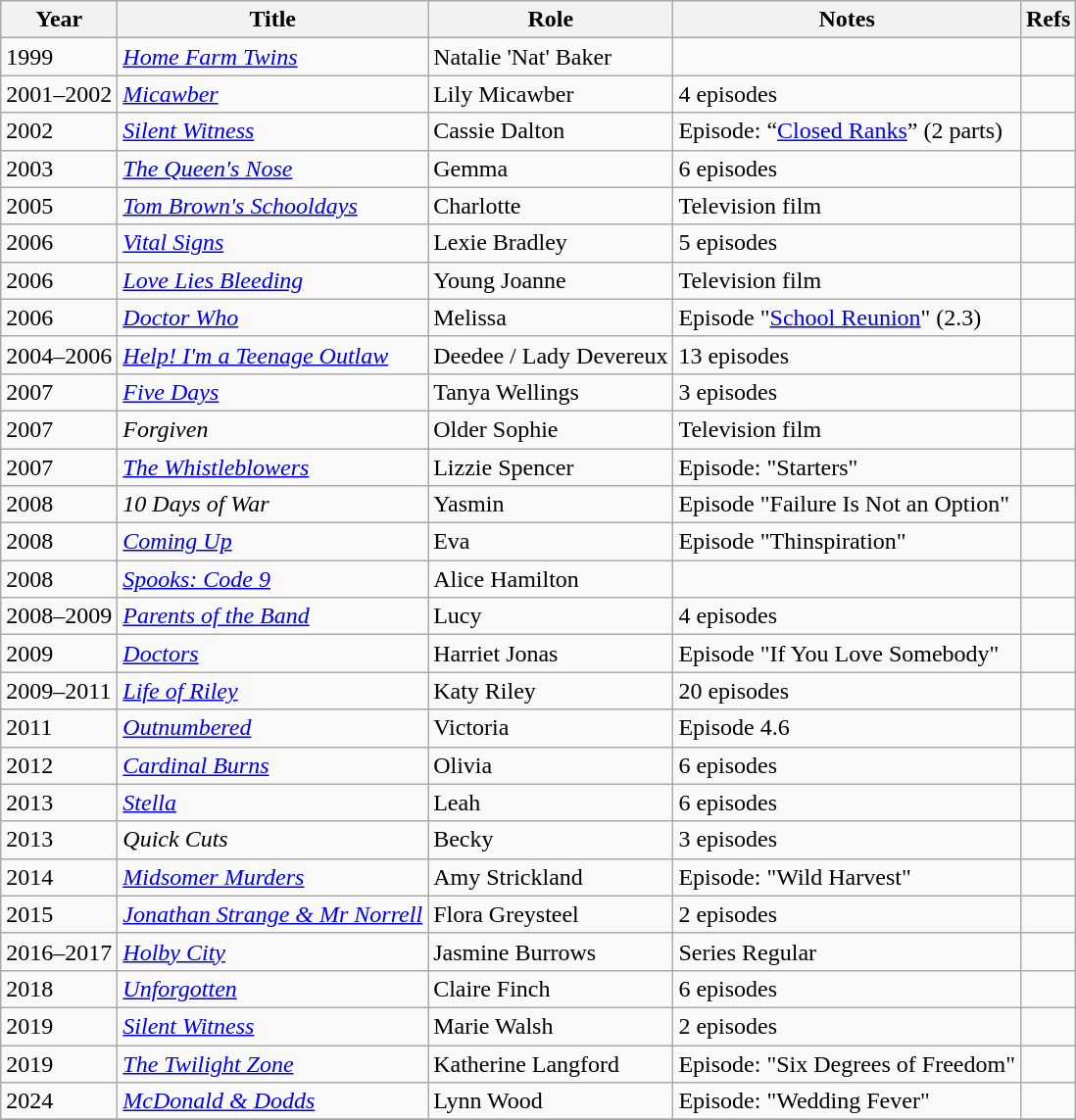<table class="wikitable">
<tr>
<th>Year</th>
<th>Title</th>
<th>Role</th>
<th>Notes</th>
<th>Refs</th>
</tr>
<tr>
<td>1999</td>
<td><em><a href='#'>Home Farm Twins</a></em></td>
<td>Natalie 'Nat' Baker</td>
<td></td>
<td></td>
</tr>
<tr>
<td>2001–2002</td>
<td><em><a href='#'>Micawber</a></em></td>
<td>Lily Micawber</td>
<td>4 episodes</td>
<td></td>
</tr>
<tr>
<td>2002</td>
<td><em><a href='#'>Silent Witness</a></em></td>
<td>Cassie Dalton</td>
<td>Episode: “<a href='#'>Closed Ranks</a>” (2 parts)</td>
<td></td>
</tr>
<tr>
<td>2003</td>
<td><em><a href='#'>The Queen's Nose</a></em></td>
<td>Gemma</td>
<td>6 episodes</td>
<td></td>
</tr>
<tr>
<td>2005</td>
<td><em><a href='#'>Tom Brown's Schooldays</a></em></td>
<td>Charlotte</td>
<td>Television film</td>
<td></td>
</tr>
<tr>
<td>2006</td>
<td><em><a href='#'>Vital Signs</a></em></td>
<td>Lexie Bradley</td>
<td>5 episodes</td>
<td></td>
</tr>
<tr>
<td>2006</td>
<td><em><a href='#'>Love Lies Bleeding</a></em></td>
<td>Young Joanne</td>
<td>Television film</td>
<td></td>
</tr>
<tr>
<td>2006</td>
<td><em><a href='#'>Doctor Who</a></em></td>
<td>Melissa</td>
<td>Episode "<a href='#'>School Reunion</a>" (2.3)</td>
<td></td>
</tr>
<tr>
<td>2004–2006</td>
<td><em><a href='#'>Help! I'm a Teenage Outlaw</a></em></td>
<td>Deedee / Lady Devereux</td>
<td>13 episodes</td>
<td></td>
</tr>
<tr>
<td>2007</td>
<td><em><a href='#'>Five Days</a></em></td>
<td>Tanya Wellings</td>
<td>3 episodes</td>
<td></td>
</tr>
<tr>
<td>2007</td>
<td><em>Forgiven</em></td>
<td>Older Sophie</td>
<td>Television film</td>
<td></td>
</tr>
<tr>
<td>2007</td>
<td><em><a href='#'>The Whistleblowers</a></em></td>
<td>Lizzie Spencer</td>
<td>Episode: "Starters"</td>
<td></td>
</tr>
<tr>
<td>2008</td>
<td><em>10 Days of War</em></td>
<td>Yasmin</td>
<td>Episode "Failure Is Not an Option"</td>
<td></td>
</tr>
<tr>
<td>2008</td>
<td><em><a href='#'>Coming Up</a></em></td>
<td>Eva</td>
<td>Episode "Thinspiration"</td>
<td></td>
</tr>
<tr>
<td>2008</td>
<td><em><a href='#'>Spooks: Code 9</a></em></td>
<td>Alice Hamilton</td>
<td></td>
<td></td>
</tr>
<tr>
<td>2008–2009</td>
<td><em><a href='#'>Parents of the Band</a></em></td>
<td>Lucy</td>
<td>4 episodes</td>
<td></td>
</tr>
<tr>
<td>2009</td>
<td><em><a href='#'>Doctors</a></em></td>
<td>Harriet Jonas</td>
<td>Episode "If You Love Somebody"</td>
<td></td>
</tr>
<tr>
<td>2009–2011</td>
<td><em><a href='#'>Life of Riley</a></em></td>
<td>Katy Riley</td>
<td>20 episodes</td>
<td></td>
</tr>
<tr>
<td>2011</td>
<td><em><a href='#'>Outnumbered</a></em></td>
<td>Victoria</td>
<td>Episode 4.6</td>
<td></td>
</tr>
<tr>
<td>2012</td>
<td><em><a href='#'>Cardinal Burns</a></em></td>
<td>Olivia</td>
<td>6 episodes</td>
<td></td>
</tr>
<tr>
<td>2013</td>
<td><em><a href='#'>Stella</a></em></td>
<td>Leah</td>
<td>6 episodes</td>
<td></td>
</tr>
<tr>
<td>2013</td>
<td><em>Quick Cuts</em></td>
<td>Becky</td>
<td>3 episodes</td>
<td></td>
</tr>
<tr>
<td>2014</td>
<td><em><a href='#'>Midsomer Murders</a></em></td>
<td>Amy Strickland</td>
<td>Episode: "Wild Harvest"</td>
<td></td>
</tr>
<tr>
<td>2015</td>
<td><em><a href='#'>Jonathan Strange & Mr Norrell</a></em></td>
<td>Flora Greysteel</td>
<td>2 episodes</td>
<td></td>
</tr>
<tr>
<td>2016–2017</td>
<td><em><a href='#'>Holby City</a></em></td>
<td>Jasmine Burrows</td>
<td>Series Regular</td>
<td></td>
</tr>
<tr>
<td>2018</td>
<td><em><a href='#'>Unforgotten</a></em></td>
<td>Claire Finch</td>
<td>6 episodes</td>
<td></td>
</tr>
<tr>
<td>2019</td>
<td><em><a href='#'>Silent Witness</a></em></td>
<td>Marie Walsh</td>
<td>2 episodes</td>
<td></td>
</tr>
<tr>
<td>2019</td>
<td><em><a href='#'>The Twilight Zone</a></em></td>
<td>Katherine Langford</td>
<td>Episode: "Six Degrees of Freedom"</td>
<td></td>
</tr>
<tr>
<td>2024</td>
<td><em><a href='#'>McDonald & Dodds</a></em></td>
<td>Lynn Wood</td>
<td>Episode: "Wedding Fever"</td>
<td></td>
</tr>
<tr>
</tr>
</table>
